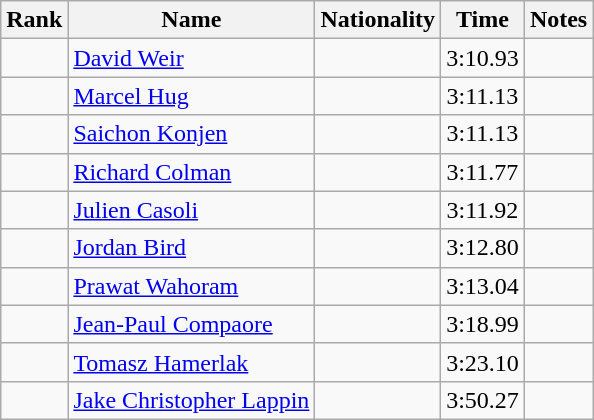<table class="wikitable sortable" style="text-align:center">
<tr>
<th>Rank</th>
<th>Name</th>
<th>Nationality</th>
<th>Time</th>
<th>Notes</th>
</tr>
<tr>
<td></td>
<td align=left><a href='#'>David Weir</a></td>
<td align=left></td>
<td>3:10.93</td>
<td></td>
</tr>
<tr>
<td></td>
<td align=left><a href='#'>Marcel Hug</a></td>
<td align=left></td>
<td>3:11.13</td>
<td></td>
</tr>
<tr>
<td></td>
<td align=left><a href='#'>Saichon Konjen</a></td>
<td align=left></td>
<td>3:11.13</td>
<td></td>
</tr>
<tr>
<td></td>
<td align=left><a href='#'>Richard Colman</a></td>
<td align=left></td>
<td>3:11.77</td>
<td></td>
</tr>
<tr>
<td></td>
<td align=left><a href='#'>Julien Casoli</a></td>
<td align=left></td>
<td>3:11.92</td>
<td></td>
</tr>
<tr>
<td></td>
<td align=left><a href='#'>Jordan Bird</a></td>
<td align=left></td>
<td>3:12.80</td>
<td></td>
</tr>
<tr>
<td></td>
<td align=left><a href='#'>Prawat Wahoram</a></td>
<td align=left></td>
<td>3:13.04</td>
<td></td>
</tr>
<tr>
<td></td>
<td align=left><a href='#'>Jean-Paul Compaore</a></td>
<td align=left></td>
<td>3:18.99</td>
<td></td>
</tr>
<tr>
<td></td>
<td align=left><a href='#'>Tomasz Hamerlak</a></td>
<td align=left></td>
<td>3:23.10</td>
<td></td>
</tr>
<tr>
<td></td>
<td align=left><a href='#'>Jake Christopher Lappin</a></td>
<td align=left></td>
<td>3:50.27</td>
<td></td>
</tr>
</table>
